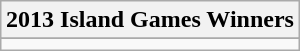<table class="wikitable" style="text-align: center; margin: 0 auto;">
<tr>
<th>2013 Island Games Winners</th>
</tr>
<tr>
</tr>
<tr>
<td></td>
</tr>
</table>
